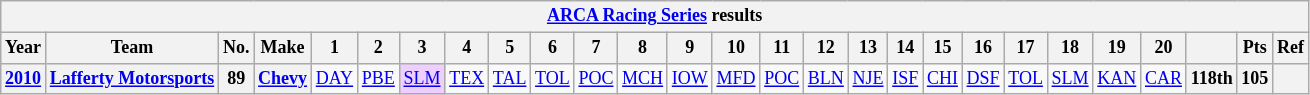<table class="wikitable" style="text-align:center; font-size:75%">
<tr>
<th colspan=27><a href='#'>ARCA Racing Series</a> results</th>
</tr>
<tr>
<th>Year</th>
<th>Team</th>
<th>No.</th>
<th>Make</th>
<th>1</th>
<th>2</th>
<th>3</th>
<th>4</th>
<th>5</th>
<th>6</th>
<th>7</th>
<th>8</th>
<th>9</th>
<th>10</th>
<th>11</th>
<th>12</th>
<th>13</th>
<th>14</th>
<th>15</th>
<th>16</th>
<th>17</th>
<th>18</th>
<th>19</th>
<th>20</th>
<th></th>
<th>Pts</th>
<th>Ref</th>
</tr>
<tr>
<th><a href='#'>2010</a></th>
<th><a href='#'>Lafferty Motorsports</a></th>
<th>89</th>
<th><a href='#'>Chevy</a></th>
<td><a href='#'>DAY</a></td>
<td><a href='#'>PBE</a></td>
<td style="background:#EFCFFF;"><a href='#'>SLM</a><br></td>
<td><a href='#'>TEX</a></td>
<td><a href='#'>TAL</a></td>
<td><a href='#'>TOL</a></td>
<td><a href='#'>POC</a></td>
<td><a href='#'>MCH</a></td>
<td><a href='#'>IOW</a></td>
<td><a href='#'>MFD</a></td>
<td><a href='#'>POC</a></td>
<td><a href='#'>BLN</a></td>
<td><a href='#'>NJE</a></td>
<td><a href='#'>ISF</a></td>
<td><a href='#'>CHI</a></td>
<td><a href='#'>DSF</a></td>
<td><a href='#'>TOL</a></td>
<td><a href='#'>SLM</a></td>
<td><a href='#'>KAN</a></td>
<td><a href='#'>CAR</a></td>
<th>118th</th>
<th>105</th>
<th></th>
</tr>
</table>
